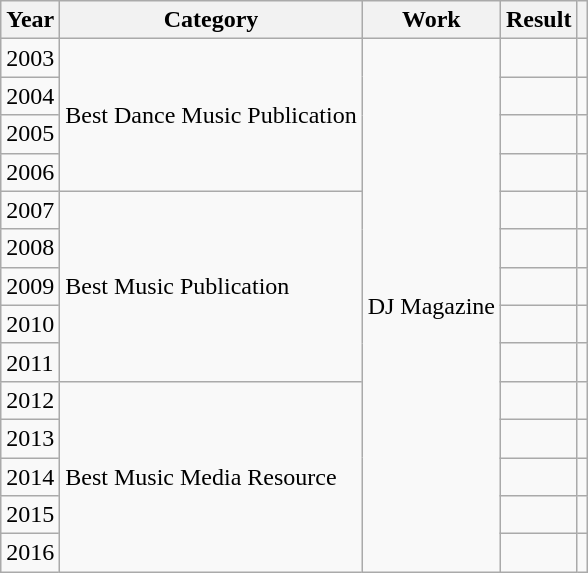<table class="wikitable">
<tr>
<th>Year</th>
<th>Category</th>
<th>Work</th>
<th>Result</th>
<th></th>
</tr>
<tr>
<td>2003</td>
<td rowspan="4">Best Dance Music Publication</td>
<td rowspan="14">DJ Magazine</td>
<td></td>
<td></td>
</tr>
<tr>
<td>2004</td>
<td></td>
<td></td>
</tr>
<tr>
<td>2005</td>
<td></td>
<td></td>
</tr>
<tr>
<td>2006</td>
<td></td>
<td></td>
</tr>
<tr>
<td>2007</td>
<td rowspan="5">Best Music Publication</td>
<td></td>
<td></td>
</tr>
<tr>
<td>2008</td>
<td></td>
<td></td>
</tr>
<tr>
<td>2009</td>
<td></td>
<td></td>
</tr>
<tr>
<td>2010</td>
<td></td>
<td></td>
</tr>
<tr>
<td>2011</td>
<td></td>
<td></td>
</tr>
<tr>
<td>2012</td>
<td rowspan="5">Best Music Media Resource</td>
<td></td>
<td></td>
</tr>
<tr>
<td>2013</td>
<td></td>
<td></td>
</tr>
<tr>
<td>2014</td>
<td></td>
<td></td>
</tr>
<tr>
<td>2015</td>
<td></td>
<td></td>
</tr>
<tr>
<td>2016</td>
<td></td>
<td></td>
</tr>
</table>
